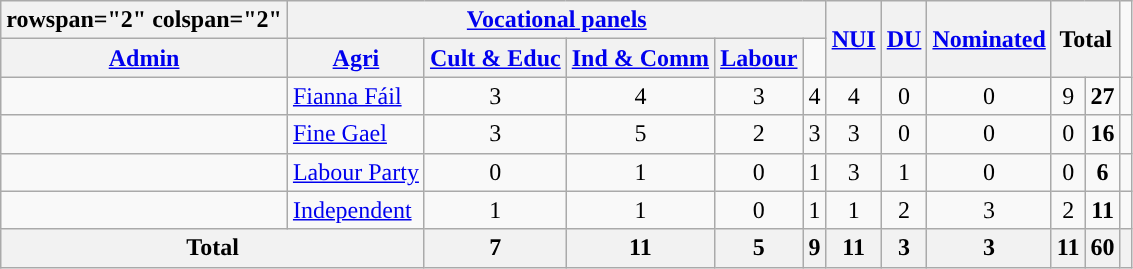<table class="wikitable">
<tr>
<th>rowspan="2" colspan="2" </th>
<th scope="col" colspan="5"><a href='#'>Vocational panels</a></th>
<th rowspan="2"><a href='#'>NUI</a></th>
<th rowspan="2"><a href='#'>DU</a></th>
<th rowspan="2"><a href='#'>Nominated</a></th>
<th rowspan="2" colspan="2">Total</th>
</tr>
<tr>
<th scope="col"><a href='#'>Admin</a></th>
<th scope="col"><a href='#'>Agri</a></th>
<th scope="col"><a href='#'>Cult & Educ</a></th>
<th scope="col"><a href='#'>Ind & Comm</a></th>
<th scope="col"><a href='#'>Labour</a></th>
</tr>
<tr style="text-align:center">
<td style="background-color: "></td>
<td align="left"><a href='#'>Fianna Fáil</a></td>
<td>3</td>
<td>4</td>
<td>3</td>
<td>4</td>
<td>4</td>
<td>0</td>
<td>0</td>
<td>9</td>
<td><strong>27</strong></td>
<td style="background-color: "></td>
</tr>
<tr style="text-align:center">
<td style="background-color: "></td>
<td align="left"><a href='#'>Fine Gael</a></td>
<td>3</td>
<td>5</td>
<td>2</td>
<td>3</td>
<td>3</td>
<td>0</td>
<td>0</td>
<td>0</td>
<td><strong>16</strong></td>
<td style="background-color: "></td>
</tr>
<tr style="text-align:center">
<td style="background-color: "></td>
<td align="left"><a href='#'>Labour Party</a></td>
<td>0</td>
<td>1</td>
<td>0</td>
<td>1</td>
<td>3</td>
<td>1</td>
<td>0</td>
<td>0</td>
<td><strong>6</strong></td>
<td style="background-color: "></td>
</tr>
<tr style="text-align:center">
<td style="background-color: "></td>
<td align="left"><a href='#'>Independent</a></td>
<td>1</td>
<td>1</td>
<td>0</td>
<td>1</td>
<td>1</td>
<td>2</td>
<td>3</td>
<td>2</td>
<td><strong>11</strong></td>
<td style="background-color: "></td>
</tr>
<tr style="text-align:center">
<th colspan="2">Total</th>
<th>7</th>
<th>11</th>
<th>5</th>
<th>9</th>
<th>11</th>
<th>3</th>
<th>3</th>
<th>11</th>
<th>60</th>
<th></th>
</tr>
</table>
